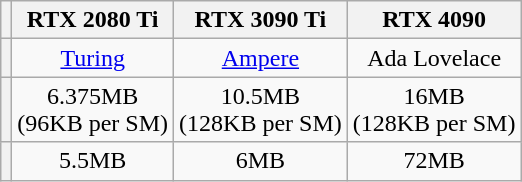<table class="wikitable" style="text-align: center;">
<tr>
<th></th>
<th>RTX 2080 Ti</th>
<th>RTX 3090 Ti</th>
<th>RTX 4090</th>
</tr>
<tr>
<th style="text-align: left;"></th>
<td><a href='#'>Turing</a></td>
<td><a href='#'>Ampere</a></td>
<td>Ada Lovelace</td>
</tr>
<tr>
<th style="text-align: left;"></th>
<td>6.375MB <br> (96KB per SM)</td>
<td>10.5MB <br> (128KB per SM)</td>
<td>16MB <br> (128KB per SM)</td>
</tr>
<tr>
<th style="text-align: left;"></th>
<td>5.5MB</td>
<td>6MB</td>
<td>72MB</td>
</tr>
</table>
